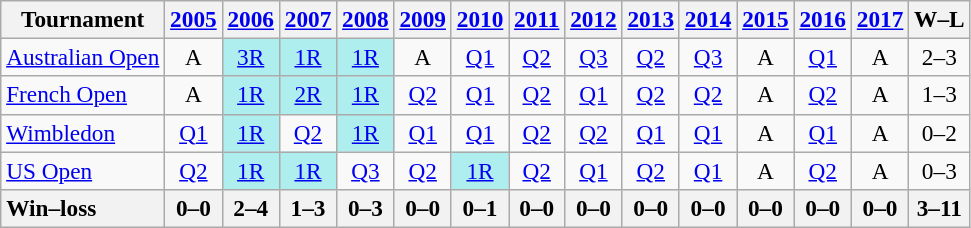<table class=wikitable style=text-align:center;font-size:97%>
<tr>
<th>Tournament</th>
<th><a href='#'>2005</a></th>
<th><a href='#'>2006</a></th>
<th><a href='#'>2007</a></th>
<th><a href='#'>2008</a></th>
<th><a href='#'>2009</a></th>
<th><a href='#'>2010</a></th>
<th><a href='#'>2011</a></th>
<th><a href='#'>2012</a></th>
<th><a href='#'>2013</a></th>
<th><a href='#'>2014</a></th>
<th><a href='#'>2015</a></th>
<th><a href='#'>2016</a></th>
<th><a href='#'>2017</a></th>
<th>W–L</th>
</tr>
<tr>
<td align=left><a href='#'>Australian Open</a></td>
<td>A</td>
<td bgcolor=afeeee><a href='#'>3R</a></td>
<td bgcolor=afeeee><a href='#'>1R</a></td>
<td bgcolor=afeeee><a href='#'>1R</a></td>
<td>A</td>
<td><a href='#'>Q1</a></td>
<td><a href='#'>Q2</a></td>
<td><a href='#'>Q3</a></td>
<td><a href='#'>Q2</a></td>
<td><a href='#'>Q3</a></td>
<td>A</td>
<td><a href='#'>Q1</a></td>
<td>A</td>
<td>2–3</td>
</tr>
<tr>
<td align=left><a href='#'>French Open</a></td>
<td>A</td>
<td bgcolor=afeeee><a href='#'>1R</a></td>
<td bgcolor=afeeee><a href='#'>2R</a></td>
<td bgcolor=afeeee><a href='#'>1R</a></td>
<td><a href='#'>Q2</a></td>
<td><a href='#'>Q1</a></td>
<td><a href='#'>Q2</a></td>
<td><a href='#'>Q1</a></td>
<td><a href='#'>Q2</a></td>
<td><a href='#'>Q2</a></td>
<td>A</td>
<td><a href='#'>Q2</a></td>
<td>A</td>
<td>1–3</td>
</tr>
<tr>
<td align=left><a href='#'>Wimbledon</a></td>
<td><a href='#'>Q1</a></td>
<td bgcolor=afeeee><a href='#'>1R</a></td>
<td><a href='#'>Q2</a></td>
<td bgcolor=afeeee><a href='#'>1R</a></td>
<td><a href='#'>Q1</a></td>
<td><a href='#'>Q1</a></td>
<td><a href='#'>Q2</a></td>
<td><a href='#'>Q2</a></td>
<td><a href='#'>Q1</a></td>
<td><a href='#'>Q1</a></td>
<td>A</td>
<td><a href='#'>Q1</a></td>
<td>A</td>
<td>0–2</td>
</tr>
<tr>
<td align=left><a href='#'>US Open</a></td>
<td><a href='#'>Q2</a></td>
<td bgcolor=afeeee><a href='#'>1R</a></td>
<td bgcolor=afeeee><a href='#'>1R</a></td>
<td><a href='#'>Q3</a></td>
<td><a href='#'>Q2</a></td>
<td bgcolor=afeeee><a href='#'>1R</a></td>
<td><a href='#'>Q2</a></td>
<td><a href='#'>Q1</a></td>
<td><a href='#'>Q2</a></td>
<td><a href='#'>Q1</a></td>
<td>A</td>
<td><a href='#'>Q2</a></td>
<td>A</td>
<td>0–3</td>
</tr>
<tr>
<th style=text-align:left>Win–loss</th>
<th>0–0</th>
<th>2–4</th>
<th>1–3</th>
<th>0–3</th>
<th>0–0</th>
<th>0–1</th>
<th>0–0</th>
<th>0–0</th>
<th>0–0</th>
<th>0–0</th>
<th>0–0</th>
<th>0–0</th>
<th>0–0</th>
<th>3–11</th>
</tr>
</table>
